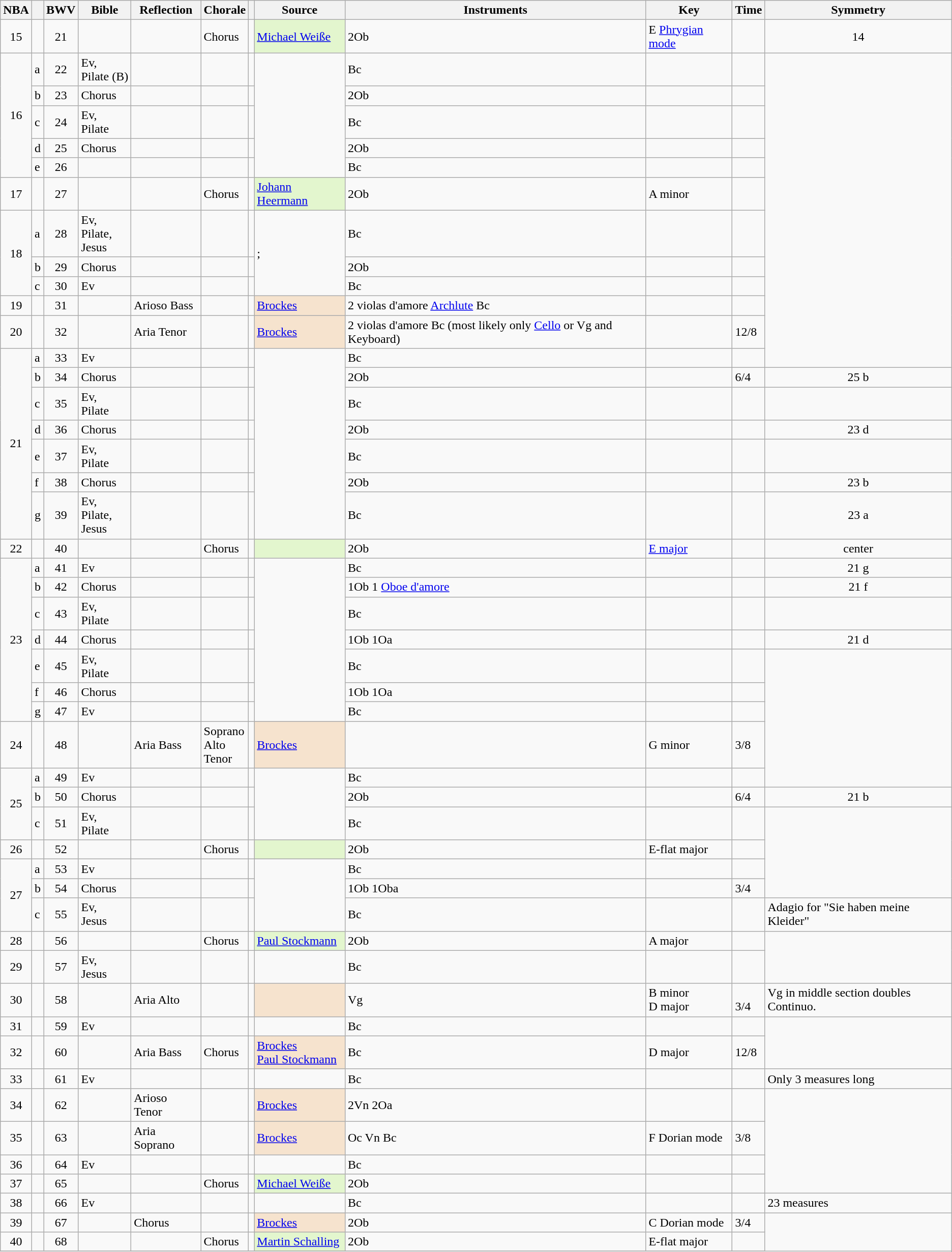<table class="wikitable">
<tr>
<th scope="col">NBA</th>
<th scope="col"></th>
<th scope="col">BWV</th>
<th scope="col">Bible</th>
<th scope="col">Reflection</th>
<th scope="col">Chorale</th>
<th scope="col"></th>
<th scope="col">Source</th>
<th scope="col">Instruments</th>
<th scope="col">Key</th>
<th scope="col">Time</th>
<th scope="col">Symmetry</th>
</tr>
<tr id=15>
<td style="text-align:center">15</td>
<td></td>
<td style="text-align:center">21</td>
<td></td>
<td></td>
<td>Chorus</td>
<td></td>
<td style="background: #E3F6CE;"><a href='#'>Michael Weiße</a></td>
<td>2Ob </td>
<td>E <a href='#'>Phrygian mode</a></td>
<td></td>
<td style="text-align:center">14</td>
</tr>
<tr id="16">
<td rowspan="5" style="text-align:center">16</td>
<td>a</td>
<td style="text-align:center">22</td>
<td nowrap>Ev,<br> Pilate (B)</td>
<td></td>
<td></td>
<td></td>
<td rowspan="5"></td>
<td>Bc</td>
<td></td>
<td></td>
</tr>
<tr>
<td>b</td>
<td style="text-align:center">23</td>
<td>Chorus</td>
<td></td>
<td></td>
<td></td>
<td>2Ob </td>
<td></td>
<td></td>
</tr>
<tr>
<td>c</td>
<td style="text-align:center">24</td>
<td nowrap>Ev,<br> Pilate</td>
<td></td>
<td></td>
<td></td>
<td>Bc</td>
<td></td>
<td></td>
</tr>
<tr>
<td>d</td>
<td style="text-align:center">25</td>
<td>Chorus</td>
<td></td>
<td></td>
<td></td>
<td>2Ob </td>
<td></td>
<td></td>
</tr>
<tr>
<td>e</td>
<td style="text-align:center">26</td>
<td></td>
<td></td>
<td></td>
<td></td>
<td>Bc</td>
<td></td>
<td></td>
</tr>
<tr id="17">
<td style="text-align:center">17</td>
<td></td>
<td style="text-align:center">27</td>
<td></td>
<td></td>
<td>Chorus</td>
<td></td>
<td style="background: #E3F6CE;"><a href='#'>Johann Heermann</a></td>
<td>2Ob </td>
<td>A minor</td>
<td></td>
</tr>
<tr id="18">
<td rowspan="3" style="text-align:center">18</td>
<td>a</td>
<td style="text-align:center">28</td>
<td>Ev,<br> Pilate,<br> Jesus</td>
<td></td>
<td></td>
<td></td>
<td rowspan="3">; </td>
<td>Bc</td>
<td></td>
<td></td>
</tr>
<tr>
<td>b</td>
<td style="text-align:center">29</td>
<td>Chorus</td>
<td></td>
<td></td>
<td></td>
<td>2Ob </td>
<td></td>
<td></td>
</tr>
<tr>
<td>c</td>
<td style="text-align:center">30</td>
<td>Ev</td>
<td></td>
<td></td>
<td></td>
<td>Bc</td>
<td></td>
<td></td>
</tr>
<tr id="19">
<td style="text-align:center">19</td>
<td></td>
<td style="text-align:center">31</td>
<td></td>
<td>Arioso Bass</td>
<td></td>
<td></td>
<td style="background: #F6E3CE;"><a href='#'>Brockes</a><br></td>
<td>2 violas d'amore <a href='#'>Archlute</a> Bc</td>
<td></td>
<td></td>
</tr>
<tr id="20">
<td style="text-align:center">20</td>
<td></td>
<td style="text-align:center">32</td>
<td></td>
<td>Aria Tenor</td>
<td></td>
<td></td>
<td style="background: #F6E3CE;"><a href='#'>Brockes</a></td>
<td>2 violas d'amore Bc (most likely only <a href='#'>Cello</a> or Vg and Keyboard)</td>
<td></td>
<td>12/8</td>
</tr>
<tr id="21">
<td rowspan="7" style="text-align:center">21</td>
<td>a</td>
<td style="text-align:center">33</td>
<td>Ev</td>
<td></td>
<td></td>
<td></td>
<td rowspan="7"></td>
<td>Bc</td>
<td></td>
<td></td>
</tr>
<tr>
<td>b</td>
<td style="text-align:center">34</td>
<td>Chorus</td>
<td></td>
<td></td>
<td></td>
<td>2Ob </td>
<td></td>
<td>6/4</td>
<td style="text-align:center">25 b</td>
</tr>
<tr>
<td>c</td>
<td style="text-align:center">35</td>
<td>Ev,<br> Pilate</td>
<td></td>
<td></td>
<td></td>
<td>Bc</td>
<td></td>
<td></td>
</tr>
<tr>
<td>d</td>
<td style="text-align:center">36</td>
<td>Chorus</td>
<td></td>
<td></td>
<td></td>
<td>2Ob </td>
<td></td>
<td></td>
<td style="text-align:center">23 d</td>
</tr>
<tr>
<td>e</td>
<td style="text-align:center">37</td>
<td>Ev,<br> Pilate</td>
<td></td>
<td></td>
<td></td>
<td>Bc</td>
<td></td>
<td></td>
</tr>
<tr>
<td>f</td>
<td style="text-align:center">38</td>
<td>Chorus</td>
<td></td>
<td></td>
<td></td>
<td>2Ob </td>
<td></td>
<td></td>
<td style="text-align:center">23 b</td>
</tr>
<tr>
<td>g</td>
<td style="text-align:center">39</td>
<td>Ev,<br> Pilate,<br> Jesus</td>
<td></td>
<td></td>
<td></td>
<td>Bc</td>
<td></td>
<td></td>
<td style="text-align:center">23 a</td>
</tr>
<tr id="22">
<td style="text-align:center">22</td>
<td></td>
<td style="text-align:center">40</td>
<td></td>
<td></td>
<td>Chorus</td>
<td></td>
<td style="background: #E3F6CE;"></td>
<td>2Ob </td>
<td><a href='#'>E major</a></td>
<td></td>
<td style="text-align:center">center</td>
</tr>
<tr id="23">
<td rowspan="7" style="text-align:center">23</td>
<td>a</td>
<td style="text-align:center">41</td>
<td>Ev</td>
<td></td>
<td></td>
<td></td>
<td rowspan="7"></td>
<td>Bc</td>
<td></td>
<td></td>
<td style="text-align:center">21 g</td>
</tr>
<tr>
<td>b</td>
<td style="text-align:center">42</td>
<td>Chorus</td>
<td></td>
<td></td>
<td></td>
<td>1Ob 1 <a href='#'>Oboe d'amore</a> </td>
<td></td>
<td></td>
<td style="text-align:center">21 f</td>
</tr>
<tr>
<td>c</td>
<td style="text-align:center">43</td>
<td>Ev,<br> Pilate</td>
<td></td>
<td></td>
<td></td>
<td>Bc</td>
<td></td>
<td></td>
</tr>
<tr>
<td>d</td>
<td style="text-align:center">44</td>
<td>Chorus</td>
<td></td>
<td></td>
<td></td>
<td>1Ob 1Oa </td>
<td></td>
<td></td>
<td style="text-align:center">21 d</td>
</tr>
<tr>
<td>e</td>
<td style="text-align:center">45</td>
<td>Ev,<br> Pilate</td>
<td></td>
<td></td>
<td></td>
<td>Bc</td>
<td></td>
<td></td>
</tr>
<tr>
<td>f</td>
<td style="text-align:center">46</td>
<td>Chorus</td>
<td></td>
<td></td>
<td></td>
<td>1Ob 1Oa </td>
<td></td>
<td></td>
</tr>
<tr>
<td>g</td>
<td style="text-align:center">47</td>
<td>Ev</td>
<td></td>
<td></td>
<td></td>
<td>Bc</td>
<td></td>
<td></td>
</tr>
<tr id="24">
<td style="text-align:center">24</td>
<td></td>
<td style="text-align:center">48</td>
<td></td>
<td>Aria Bass</td>
<td>Soprano<br> Alto<br> Tenor</td>
<td></td>
<td style="background: #F6E3CE;"><a href='#'>Brockes</a></td>
<td></td>
<td>G minor</td>
<td>3/8</td>
</tr>
<tr id="25">
<td rowspan="3" style="text-align:center">25</td>
<td>a</td>
<td style="text-align:center">49</td>
<td>Ev</td>
<td></td>
<td></td>
<td></td>
<td rowspan="3"></td>
<td>Bc</td>
<td></td>
<td></td>
</tr>
<tr>
<td>b</td>
<td style="text-align:center">50</td>
<td>Chorus</td>
<td></td>
<td></td>
<td></td>
<td>2Ob </td>
<td></td>
<td>6/4</td>
<td style="text-align:center">21 b</td>
</tr>
<tr>
<td>c</td>
<td style="text-align:center">51</td>
<td>Ev,<br> Pilate</td>
<td></td>
<td></td>
<td></td>
<td>Bc</td>
<td></td>
<td></td>
</tr>
<tr id="26">
<td style="text-align:center">26</td>
<td></td>
<td style="text-align:center">52</td>
<td></td>
<td></td>
<td>Chorus</td>
<td></td>
<td style="background: #E3F6CE;"></td>
<td>2Ob </td>
<td>E-flat major</td>
<td></td>
</tr>
<tr id="27">
<td rowspan="3" style="text-align:center">27</td>
<td>a</td>
<td style="text-align:center">53</td>
<td>Ev</td>
<td></td>
<td></td>
<td></td>
<td rowspan="3"></td>
<td>Bc</td>
<td></td>
<td></td>
</tr>
<tr>
<td>b</td>
<td style="text-align:center">54</td>
<td>Chorus</td>
<td></td>
<td></td>
<td></td>
<td>1Ob 1Oba </td>
<td></td>
<td>3/4</td>
</tr>
<tr>
<td>c</td>
<td style="text-align:center">55</td>
<td>Ev,<br> Jesus</td>
<td></td>
<td></td>
<td></td>
<td>Bc</td>
<td></td>
<td></td>
<td>Adagio for "Sie haben meine Kleider"</td>
</tr>
<tr id="28">
<td style="text-align:center">28</td>
<td></td>
<td style="text-align:center">56</td>
<td></td>
<td></td>
<td>Chorus</td>
<td></td>
<td style="background: #E3F6CE;"><a href='#'>Paul Stockmann</a></td>
<td>2Ob </td>
<td>A major</td>
<td></td>
</tr>
<tr id="29">
<td style="text-align:center">29</td>
<td></td>
<td style="text-align:center">57</td>
<td>Ev,<br> Jesus</td>
<td></td>
<td></td>
<td></td>
<td></td>
<td>Bc</td>
<td></td>
<td></td>
</tr>
<tr id="30">
<td style="text-align:center">30</td>
<td></td>
<td style="text-align:center">58</td>
<td></td>
<td>Aria Alto</td>
<td></td>
<td></td>
<td style="background: #F6E3CE;"></td>
<td>Vg </td>
<td>B minor<br>D major</td>
<td><br>3/4</td>
<td>Vg in middle section doubles Continuo.</td>
</tr>
<tr id="31">
<td style="text-align:center">31</td>
<td></td>
<td style="text-align:center">59</td>
<td>Ev</td>
<td></td>
<td></td>
<td></td>
<td></td>
<td>Bc</td>
<td></td>
<td></td>
</tr>
<tr id="32">
<td style="text-align:center">32</td>
<td></td>
<td style="text-align:center">60</td>
<td></td>
<td>Aria Bass</td>
<td>Chorus</td>
<td></td>
<td style="background: #F6E3CE;"><a href='#'>Brockes</a><br><a href='#'>Paul Stockmann</a></td>
<td>Bc</td>
<td>D major</td>
<td>12/8</td>
</tr>
<tr id="33">
<td style="text-align:center">33</td>
<td></td>
<td style="text-align:center">61</td>
<td>Ev</td>
<td></td>
<td></td>
<td></td>
<td></td>
<td>Bc</td>
<td></td>
<td></td>
<td>Only 3 measures long</td>
</tr>
<tr id="34">
<td style="text-align:center">34</td>
<td></td>
<td style="text-align:center">62</td>
<td></td>
<td>Arioso Tenor</td>
<td></td>
<td></td>
<td style="background: #F6E3CE;"><a href='#'>Brockes</a></td>
<td>2Vn 2Oa </td>
<td></td>
<td></td>
</tr>
<tr id="35">
<td style="text-align:center">35</td>
<td></td>
<td style="text-align:center">63</td>
<td></td>
<td>Aria Soprano</td>
<td></td>
<td></td>
<td style="background: #F6E3CE;"><a href='#'>Brockes</a></td>
<td>Oc Vn Bc</td>
<td>F Dorian mode</td>
<td>3/8</td>
</tr>
<tr id="36">
<td style="text-align:center">36</td>
<td></td>
<td style="text-align:center">64</td>
<td>Ev</td>
<td></td>
<td></td>
<td></td>
<td></td>
<td>Bc</td>
<td></td>
<td></td>
</tr>
<tr id="37">
<td style="text-align:center">37</td>
<td></td>
<td style="text-align:center">65</td>
<td></td>
<td></td>
<td>Chorus</td>
<td></td>
<td style="background: #E3F6CE;"><a href='#'>Michael Weiße</a></td>
<td>2Ob </td>
<td></td>
<td></td>
</tr>
<tr id="38">
<td style="text-align:center">38</td>
<td></td>
<td style="text-align:center">66</td>
<td>Ev</td>
<td></td>
<td></td>
<td></td>
<td></td>
<td>Bc</td>
<td></td>
<td></td>
<td>23 measures</td>
</tr>
<tr id="39">
<td style="text-align:center">39</td>
<td></td>
<td style="text-align:center">67</td>
<td></td>
<td>Chorus</td>
<td></td>
<td></td>
<td style="background: #F6E3CE;"><a href='#'>Brockes</a></td>
<td>2Ob </td>
<td>C Dorian mode</td>
<td>3/4</td>
</tr>
<tr id="40">
<td style="text-align:center">40</td>
<td></td>
<td style="text-align:center">68</td>
<td></td>
<td></td>
<td>Chorus</td>
<td></td>
<td style="background: #E3F6CE;"><a href='#'>Martin Schalling</a></td>
<td>2Ob </td>
<td>E-flat major</td>
<td></td>
</tr>
<tr>
</tr>
</table>
